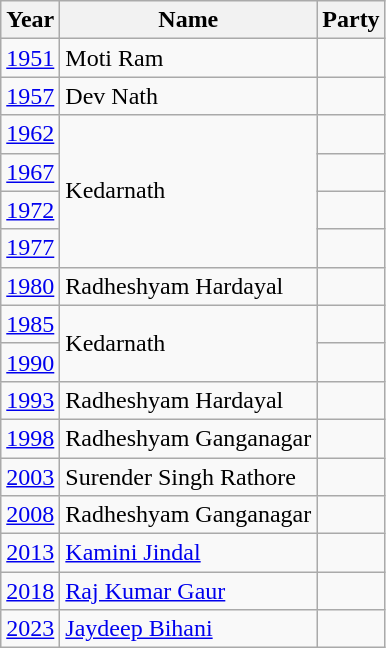<table class="wikitable">
<tr>
<th>Year</th>
<th>Name</th>
<th colspan=2>Party</th>
</tr>
<tr>
<td><a href='#'>1951</a></td>
<td>Moti Ram</td>
<td></td>
</tr>
<tr>
<td><a href='#'>1957</a></td>
<td>Dev Nath</td>
</tr>
<tr>
<td><a href='#'>1962</a></td>
<td rowspan=4>Kedarnath</td>
<td></td>
</tr>
<tr>
<td><a href='#'>1967</a></td>
<td></td>
</tr>
<tr>
<td><a href='#'>1972</a></td>
<td></td>
</tr>
<tr>
<td><a href='#'>1977</a></td>
<td></td>
</tr>
<tr>
<td><a href='#'>1980</a></td>
<td>Radheshyam Hardayal</td>
<td></td>
</tr>
<tr>
<td><a href='#'>1985</a></td>
<td rowspan=2>Kedarnath</td>
<td></td>
</tr>
<tr>
<td><a href='#'>1990</a></td>
<td></td>
</tr>
<tr>
<td><a href='#'>1993</a></td>
<td>Radheshyam Hardayal</td>
<td></td>
</tr>
<tr>
<td><a href='#'>1998</a></td>
<td>Radheshyam Ganganagar</td>
</tr>
<tr>
<td><a href='#'>2003</a></td>
<td>Surender Singh Rathore</td>
<td></td>
</tr>
<tr>
<td><a href='#'>2008</a></td>
<td>Radheshyam Ganganagar</td>
</tr>
<tr>
<td><a href='#'>2013</a></td>
<td><a href='#'>Kamini Jindal</a></td>
<td></td>
</tr>
<tr>
<td><a href='#'>2018</a></td>
<td><a href='#'>Raj Kumar Gaur</a></td>
<td></td>
</tr>
<tr>
<td><a href='#'>2023</a></td>
<td><a href='#'>Jaydeep Bihani</a></td>
<td></td>
</tr>
</table>
